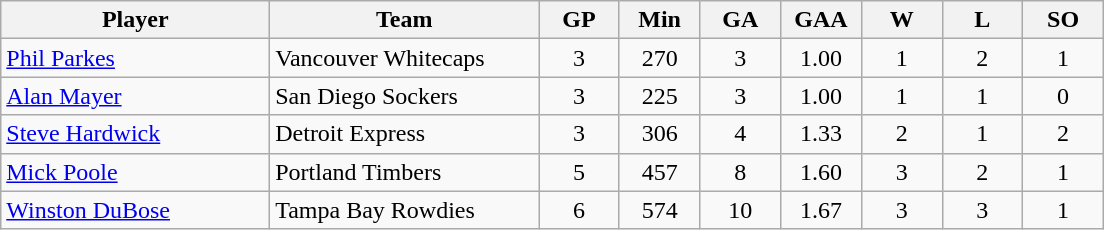<table class="wikitable">
<tr>
<th bgcolor="#DDDDFF" width="20%">Player</th>
<th bgcolor="#DDDDFF" width="20%">Team</th>
<th bgcolor="#DDDDFF" width="6%">GP</th>
<th bgcolor="#DDDDFF" width="6%">Min</th>
<th bgcolor="#DDDDFF" width="6%">GA</th>
<th bgcolor="#DDDDFF" width="6%">GAA</th>
<th bgcolor="#DDDDFF" width="6%">W</th>
<th bgcolor="#DDDDFF" width="6%">L</th>
<th bgcolor="#DDDDFF" width="6%">SO</th>
</tr>
<tr align=center>
<td align=left><a href='#'>Phil Parkes</a></td>
<td align=left>Vancouver Whitecaps</td>
<td>3</td>
<td>270</td>
<td>3</td>
<td>1.00</td>
<td>1</td>
<td>2</td>
<td>1</td>
</tr>
<tr align=center>
<td align=left><a href='#'>Alan Mayer</a></td>
<td align=left>San Diego Sockers</td>
<td>3</td>
<td>225</td>
<td>3</td>
<td>1.00</td>
<td>1</td>
<td>1</td>
<td>0</td>
</tr>
<tr align=center>
<td align=left><a href='#'>Steve Hardwick</a></td>
<td align=left>Detroit Express</td>
<td>3</td>
<td>306</td>
<td>4</td>
<td>1.33</td>
<td>2</td>
<td>1</td>
<td>2</td>
</tr>
<tr align=center>
<td align=left><a href='#'>Mick Poole</a></td>
<td align=left>Portland Timbers</td>
<td>5</td>
<td>457</td>
<td>8</td>
<td>1.60</td>
<td>3</td>
<td>2</td>
<td>1</td>
</tr>
<tr align=center>
<td align=left><a href='#'>Winston DuBose</a></td>
<td align=left>Tampa Bay Rowdies</td>
<td>6</td>
<td>574</td>
<td>10</td>
<td>1.67</td>
<td>3</td>
<td>3</td>
<td>1</td>
</tr>
</table>
